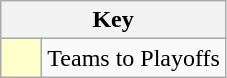<table class="wikitable" style="text-align: center;">
<tr>
<th colspan=2>Key</th>
</tr>
<tr>
<td style="background:#ffffcc; width:20px;"></td>
<td align=left>Teams to Playoffs</td>
</tr>
</table>
